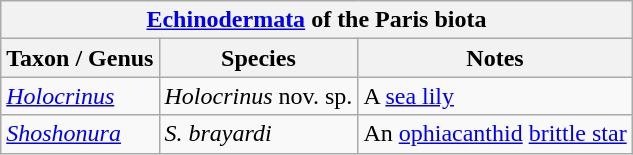<table class="wikitable" align="center">
<tr>
<th colspan="3" align="center"><strong><a href='#'>Echinodermata</a> of the Paris biota</strong></th>
</tr>
<tr>
<th>Taxon / Genus</th>
<th>Species</th>
<th>Notes</th>
</tr>
<tr>
<td><em><a href='#'>Holocrinus</a></em></td>
<td><em>Holocrinus</em> nov. sp.</td>
<td>A <a href='#'>sea lily</a></td>
</tr>
<tr>
<td><em><a href='#'>Shoshonura</a></em></td>
<td><em>S. brayardi</em></td>
<td>An <a href='#'>ophiacanthid</a> <a href='#'>brittle star</a></td>
</tr>
</table>
